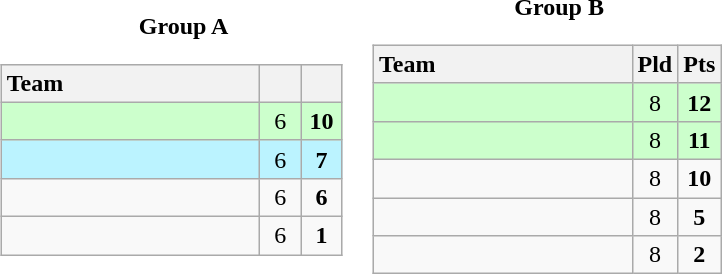<table style="text-align:center;">
<tr>
<td><strong>Group A</strong><br><table class="wikitable" style="text-align:center">
<tr>
<th width="165" style="text-align:left">Team</th>
<th width="20"></th>
<th width="20"></th>
</tr>
<tr bgcolor="#ccffcc">
<td style="text-align:left"></td>
<td>6</td>
<td><strong>10</strong></td>
</tr>
<tr bgcolor="#BBF3FF">
<td style="text-align:left"></td>
<td>6</td>
<td><strong>7</strong></td>
</tr>
<tr>
<td style="text-align:left"></td>
<td>6</td>
<td><strong>6</strong></td>
</tr>
<tr>
<td style="text-align:left"></td>
<td>6</td>
<td><strong>1</strong></td>
</tr>
</table>
</td>
<td><strong>Group B</strong><br><table class="wikitable" style="text-align:center">
<tr>
<th width="165" style="text-align:left">Team</th>
<th width="20">Pld</th>
<th width="20">Pts</th>
</tr>
<tr bgcolor="#ccffcc">
<td align="left"></td>
<td>8</td>
<td><strong>12</strong></td>
</tr>
<tr bgcolor="#ccffcc">
<td align="left"></td>
<td>8</td>
<td><strong>11</strong></td>
</tr>
<tr>
<td align="left"></td>
<td>8</td>
<td><strong>10</strong></td>
</tr>
<tr>
<td align="left"></td>
<td>8</td>
<td><strong>5</strong></td>
</tr>
<tr>
<td align="left"></td>
<td>8</td>
<td><strong>2</strong></td>
</tr>
</table>
</td>
</tr>
</table>
